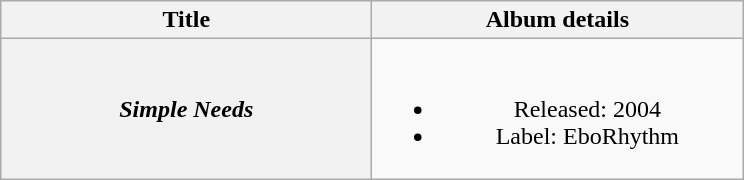<table class="wikitable plainrowheaders" style="text-align:center;">
<tr>
<th scope="col" style="width:15em;">Title</th>
<th scope="col" style="width:15em;">Album details</th>
</tr>
<tr>
<th scope="row"><em>Simple Needs</em></th>
<td><br><ul><li>Released: 2004</li><li>Label: EboRhythm</li></ul></td>
</tr>
</table>
